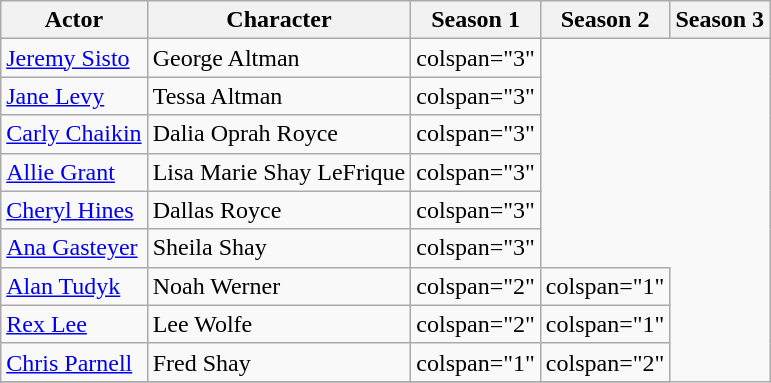<table class="wikitable">
<tr>
<th>Actor</th>
<th>Character</th>
<th>Season 1</th>
<th>Season 2</th>
<th>Season 3</th>
</tr>
<tr>
<td><a href='#'>Jeremy Sisto</a></td>
<td>George Altman</td>
<td>colspan="3" </td>
</tr>
<tr>
<td><a href='#'>Jane Levy</a></td>
<td>Tessa Altman</td>
<td>colspan="3" </td>
</tr>
<tr>
<td><a href='#'>Carly Chaikin</a></td>
<td>Dalia Oprah Royce</td>
<td>colspan="3" </td>
</tr>
<tr>
<td><a href='#'>Allie Grant</a></td>
<td>Lisa Marie Shay LeFrique</td>
<td>colspan="3" </td>
</tr>
<tr>
<td><a href='#'>Cheryl Hines</a></td>
<td>Dallas Royce</td>
<td>colspan="3" </td>
</tr>
<tr>
<td><a href='#'>Ana Gasteyer</a></td>
<td>Sheila Shay</td>
<td>colspan="3" </td>
</tr>
<tr>
<td><a href='#'>Alan Tudyk</a></td>
<td>Noah Werner</td>
<td>colspan="2" </td>
<td>colspan="1" </td>
</tr>
<tr>
<td><a href='#'>Rex Lee</a></td>
<td>Lee Wolfe</td>
<td>colspan="2" </td>
<td>colspan="1" </td>
</tr>
<tr>
<td><a href='#'>Chris Parnell</a></td>
<td>Fred Shay</td>
<td>colspan="1" </td>
<td>colspan="2" </td>
</tr>
<tr>
</tr>
</table>
